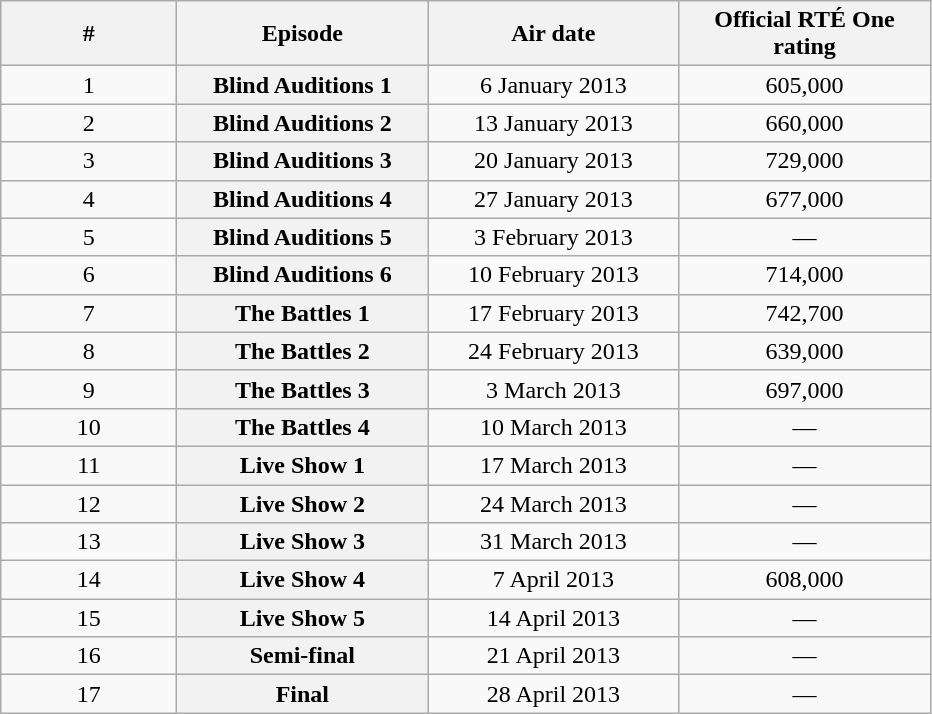<table class="wikitable sortable" style="text-align:center">
<tr>
<th scope="col" style="width:110px;">#</th>
<th scope="col" style="width:160px;">Episode</th>
<th scope="col" style="width:160px;">Air date</th>
<th scope="col" style="width:160px;">Official RTÉ One rating</th>
</tr>
<tr>
<td>1</td>
<th scope="row">Blind Auditions 1</th>
<td>6 January 2013</td>
<td>605,000</td>
</tr>
<tr>
<td>2</td>
<th scope="row">Blind Auditions 2</th>
<td>13 January 2013</td>
<td>660,000</td>
</tr>
<tr>
<td>3</td>
<th scope="row">Blind Auditions 3</th>
<td>20 January 2013</td>
<td>729,000</td>
</tr>
<tr>
<td>4</td>
<th scope="row">Blind Auditions 4</th>
<td>27 January 2013</td>
<td>677,000</td>
</tr>
<tr>
<td>5</td>
<th scope="row">Blind Auditions 5</th>
<td>3 February 2013</td>
<td>—</td>
</tr>
<tr>
<td>6</td>
<th scope="row">Blind Auditions 6</th>
<td>10 February 2013</td>
<td>714,000</td>
</tr>
<tr>
<td>7</td>
<th scope="row">The Battles 1</th>
<td>17 February 2013</td>
<td>742,700</td>
</tr>
<tr>
<td>8</td>
<th scope="row">The Battles 2</th>
<td>24 February 2013</td>
<td>639,000</td>
</tr>
<tr>
<td>9</td>
<th scope="row">The Battles 3</th>
<td>3 March 2013</td>
<td>697,000</td>
</tr>
<tr>
<td>10</td>
<th scope="row">The Battles 4</th>
<td>10 March 2013</td>
<td>—</td>
</tr>
<tr>
<td>11</td>
<th scope="row">Live Show 1</th>
<td>17 March 2013</td>
<td>—</td>
</tr>
<tr>
<td>12</td>
<th scope="row">Live Show 2</th>
<td>24 March 2013</td>
<td>—</td>
</tr>
<tr>
<td>13</td>
<th scope="row">Live Show 3</th>
<td>31 March 2013</td>
<td>—</td>
</tr>
<tr>
<td>14</td>
<th scope="row">Live Show 4</th>
<td>7 April 2013</td>
<td>608,000</td>
</tr>
<tr>
<td>15</td>
<th scope="row">Live Show 5</th>
<td>14 April 2013</td>
<td>—</td>
</tr>
<tr>
<td>16</td>
<th scope="row">Semi-final</th>
<td>21 April 2013</td>
<td>—</td>
</tr>
<tr>
<td>17</td>
<th scope="row">Final</th>
<td>28 April 2013</td>
<td>—</td>
</tr>
</table>
